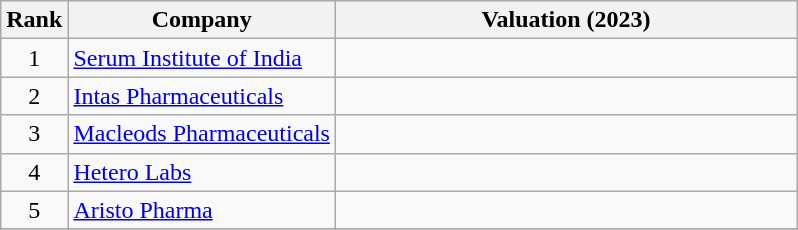<table class="wikitable sortable plainrowheaders">
<tr>
<th>Rank</th>
<th>Company</th>
<th width=300>Valuation (2023)</th>
</tr>
<tr>
<td align=center>1</td>
<td><a href='#'>Serum Institute of India</a></td>
<td align=right></td>
</tr>
<tr>
<td align=center>2</td>
<td><a href='#'>Intas Pharmaceuticals</a></td>
<td align=right></td>
</tr>
<tr>
<td align=center>3</td>
<td><a href='#'>Macleods Pharmaceuticals</a></td>
<td align="right"></td>
</tr>
<tr>
<td align="center">4</td>
<td><a href='#'>Hetero Labs</a></td>
<td align="right"></td>
</tr>
<tr>
<td align="center">5</td>
<td><a href='#'>Aristo Pharma</a></td>
<td align="right"></td>
</tr>
<tr>
</tr>
</table>
